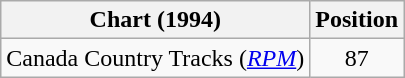<table class="wikitable sortable">
<tr>
<th scope="col">Chart (1994)</th>
<th scope="col">Position</th>
</tr>
<tr>
<td>Canada Country Tracks (<em><a href='#'>RPM</a></em>)</td>
<td align="center">87</td>
</tr>
</table>
